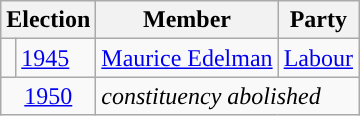<table class="wikitable">
<tr>
<th colspan="2">Election</th>
<th>Member</th>
<th>Party</th>
</tr>
<tr>
<td style="color:inherit;background-color: "></td>
<td><a href='#'>1945</a></td>
<td><a href='#'>Maurice Edelman</a></td>
<td><a href='#'>Labour</a></td>
</tr>
<tr>
<td colspan="2" align="center"><a href='#'>1950</a></td>
<td colspan="2"><em>constituency abolished</em></td>
</tr>
</table>
